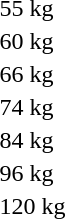<table>
<tr>
<td rowspan=2>55 kg<br></td>
<td rowspan=2></td>
<td rowspan=2></td>
<td></td>
</tr>
<tr>
<td></td>
</tr>
<tr>
<td rowspan=2>60 kg<br></td>
<td rowspan=2></td>
<td rowspan=2></td>
<td></td>
</tr>
<tr>
<td></td>
</tr>
<tr>
<td rowspan=2>66 kg<br></td>
<td rowspan=2></td>
<td rowspan=2></td>
<td></td>
</tr>
<tr>
<td></td>
</tr>
<tr>
<td rowspan=2>74 kg<br></td>
<td rowspan=2></td>
<td rowspan=2></td>
<td></td>
</tr>
<tr>
<td></td>
</tr>
<tr>
<td rowspan=2>84 kg<br></td>
<td rowspan=2></td>
<td rowspan=2></td>
<td></td>
</tr>
<tr>
<td></td>
</tr>
<tr>
<td rowspan=2>96 kg<br></td>
<td rowspan=2></td>
<td rowspan=2></td>
<td></td>
</tr>
<tr>
<td></td>
</tr>
<tr>
<td rowspan=2>120 kg<br></td>
<td rowspan=2></td>
<td rowspan=2></td>
<td></td>
</tr>
<tr>
<td></td>
</tr>
</table>
